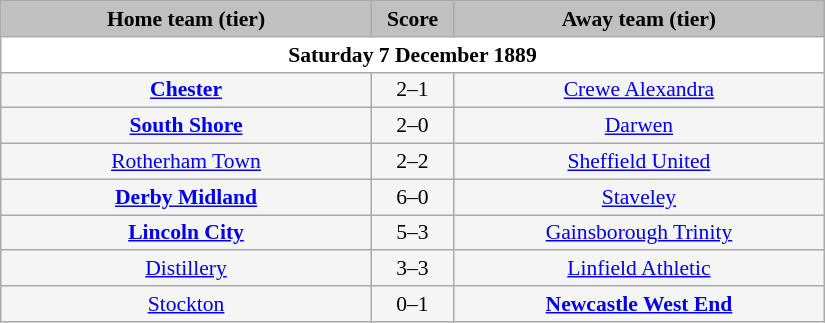<table class="wikitable" style="width: 550px; background:WhiteSmoke; text-align:center; font-size:90%">
<tr>
<td scope="col" style="width: 45.00%; background:silver;"><strong>Home team (tier)</strong></td>
<td scope="col" style="width: 10.00%; background:silver;"><strong>Score</strong></td>
<td scope="col" style="width: 45.00%; background:silver;"><strong>Away team (tier)</strong></td>
</tr>
<tr>
<td colspan="3" style= background:White><strong>Saturday 7 December 1889</strong></td>
</tr>
<tr>
<td><strong><a href='#'>Chester</a></strong></td>
<td>2–1</td>
<td><a href='#'>Crewe Alexandra</a></td>
</tr>
<tr>
<td><strong><a href='#'>South Shore</a></strong></td>
<td>2–0</td>
<td><a href='#'>Darwen</a></td>
</tr>
<tr>
<td><a href='#'>Rotherham Town</a></td>
<td>2–2</td>
<td><a href='#'>Sheffield United</a></td>
</tr>
<tr>
<td><strong><a href='#'>Derby Midland</a></strong></td>
<td>6–0</td>
<td><a href='#'>Staveley</a></td>
</tr>
<tr>
<td><strong><a href='#'>Lincoln City</a></strong></td>
<td>5–3</td>
<td><a href='#'>Gainsborough Trinity</a></td>
</tr>
<tr>
<td><a href='#'>Distillery</a></td>
<td>3–3</td>
<td><a href='#'>Linfield Athletic</a></td>
</tr>
<tr>
<td><a href='#'>Stockton</a></td>
<td>0–1</td>
<td><strong><a href='#'>Newcastle West End</a></strong></td>
</tr>
</table>
